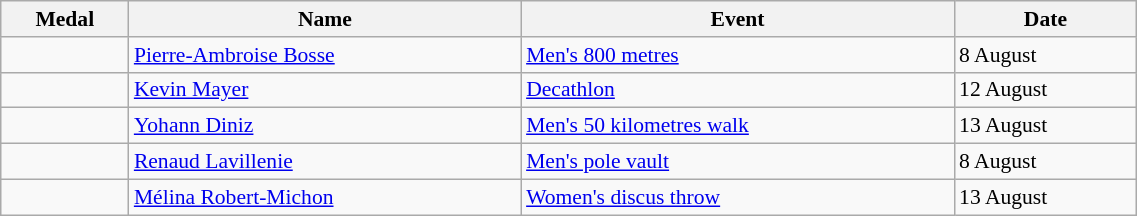<table class=wikitable style=font-size:90% width=60%>
<tr>
<th>Medal</th>
<th>Name</th>
<th>Event</th>
<th>Date</th>
</tr>
<tr>
<td></td>
<td><a href='#'>Pierre-Ambroise Bosse</a></td>
<td><a href='#'>Men's 800 metres</a></td>
<td>8 August</td>
</tr>
<tr>
<td></td>
<td><a href='#'>Kevin Mayer</a></td>
<td><a href='#'>Decathlon</a></td>
<td>12 August</td>
</tr>
<tr>
<td></td>
<td><a href='#'>Yohann Diniz</a></td>
<td><a href='#'>Men's 50 kilometres walk</a></td>
<td>13 August</td>
</tr>
<tr>
<td></td>
<td><a href='#'>Renaud Lavillenie</a></td>
<td><a href='#'>Men's pole vault</a></td>
<td>8 August</td>
</tr>
<tr>
<td></td>
<td><a href='#'>Mélina Robert-Michon</a></td>
<td><a href='#'>Women's discus throw</a></td>
<td>13 August</td>
</tr>
</table>
